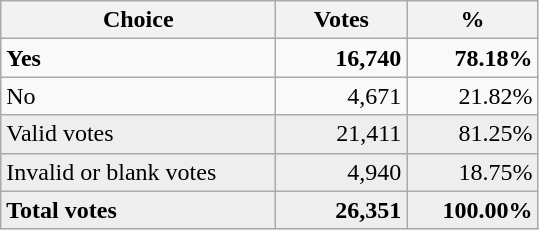<table class="wikitable">
<tr>
<th style=width:11em>Choice</th>
<th style=width:5em>Votes</th>
<th style=width:5em>%</th>
</tr>
<tr>
<td> <strong>Yes</strong></td>
<td style="text-align: right;"><strong>16,740	</strong></td>
<td style="text-align: right;"><strong>78.18%</strong></td>
</tr>
<tr>
<td> No</td>
<td style="text-align: right;">4,671</td>
<td style="text-align: right;">21.82%</td>
</tr>
<tr style="background-color:#eeeeee" |>
<td>Valid votes</td>
<td style="text-align: right;">21,411</td>
<td style="text-align: right;">81.25%</td>
</tr>
<tr style="background-color:#eeeeee" |>
<td>Invalid or blank votes</td>
<td style="text-align: right;">4,940</td>
<td style="text-align: right;">18.75%</td>
</tr>
<tr style="background-color:#eeeeee" |>
<td><strong>Total votes </strong></td>
<td style="text-align: right;"><strong>26,351</strong></td>
<td style="text-align: right;"><strong>100.00%</strong></td>
</tr>
</table>
